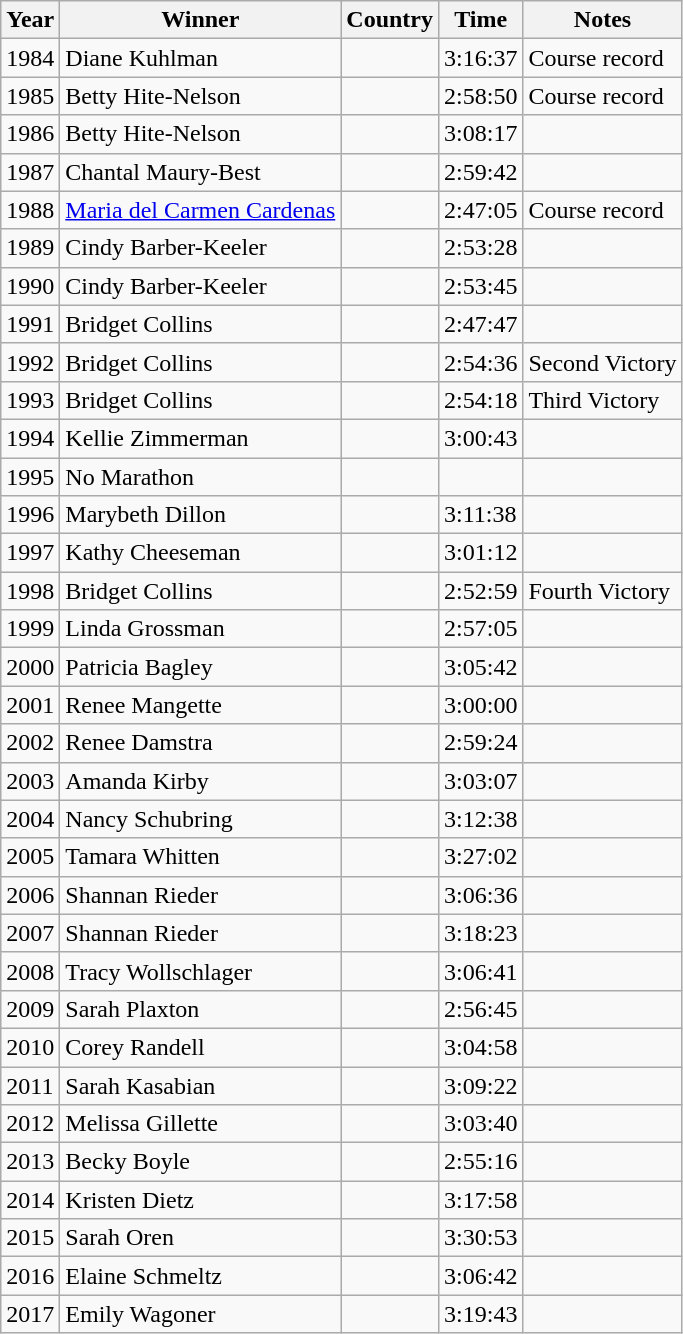<table class="wikitable sortable">
<tr>
<th>Year</th>
<th>Winner</th>
<th>Country</th>
<th>Time</th>
<th>Notes</th>
</tr>
<tr>
<td>1984</td>
<td>Diane Kuhlman</td>
<td></td>
<td>3:16:37</td>
<td>Course record</td>
</tr>
<tr>
<td>1985</td>
<td>Betty Hite-Nelson</td>
<td></td>
<td>2:58:50</td>
<td>Course record</td>
</tr>
<tr>
<td>1986</td>
<td>Betty Hite-Nelson</td>
<td></td>
<td>3:08:17</td>
<td></td>
</tr>
<tr>
<td>1987</td>
<td>Chantal Maury-Best</td>
<td></td>
<td>2:59:42</td>
<td></td>
</tr>
<tr>
<td>1988</td>
<td><a href='#'>Maria del Carmen Cardenas</a></td>
<td></td>
<td>2:47:05</td>
<td>Course record</td>
</tr>
<tr>
<td>1989</td>
<td>Cindy Barber-Keeler</td>
<td></td>
<td>2:53:28</td>
<td></td>
</tr>
<tr>
<td>1990</td>
<td>Cindy Barber-Keeler</td>
<td></td>
<td>2:53:45</td>
<td></td>
</tr>
<tr>
<td>1991</td>
<td>Bridget Collins</td>
<td></td>
<td>2:47:47</td>
<td></td>
</tr>
<tr>
<td>1992</td>
<td>Bridget Collins</td>
<td></td>
<td>2:54:36</td>
<td>Second Victory</td>
</tr>
<tr>
<td>1993</td>
<td>Bridget Collins</td>
<td></td>
<td>2:54:18</td>
<td>Third Victory</td>
</tr>
<tr>
<td>1994</td>
<td>Kellie Zimmerman</td>
<td></td>
<td>3:00:43</td>
<td></td>
</tr>
<tr>
<td>1995</td>
<td>No Marathon</td>
<td></td>
<td></td>
<td></td>
</tr>
<tr>
<td>1996</td>
<td>Marybeth Dillon</td>
<td></td>
<td>3:11:38</td>
<td></td>
</tr>
<tr>
<td>1997</td>
<td>Kathy Cheeseman</td>
<td></td>
<td>3:01:12</td>
<td></td>
</tr>
<tr>
<td>1998</td>
<td>Bridget Collins</td>
<td></td>
<td>2:52:59</td>
<td>Fourth Victory</td>
</tr>
<tr>
<td>1999</td>
<td>Linda Grossman</td>
<td></td>
<td>2:57:05</td>
<td></td>
</tr>
<tr>
<td>2000</td>
<td>Patricia Bagley</td>
<td></td>
<td>3:05:42</td>
<td></td>
</tr>
<tr>
<td>2001</td>
<td>Renee Mangette</td>
<td></td>
<td>3:00:00</td>
<td></td>
</tr>
<tr>
<td>2002</td>
<td>Renee Damstra</td>
<td></td>
<td>2:59:24</td>
<td></td>
</tr>
<tr>
<td>2003</td>
<td>Amanda Kirby</td>
<td></td>
<td>3:03:07</td>
<td></td>
</tr>
<tr>
<td>2004</td>
<td>Nancy Schubring</td>
<td></td>
<td>3:12:38</td>
<td></td>
</tr>
<tr>
<td>2005</td>
<td>Tamara Whitten</td>
<td></td>
<td>3:27:02</td>
<td></td>
</tr>
<tr>
<td>2006</td>
<td>Shannan Rieder</td>
<td></td>
<td>3:06:36</td>
<td></td>
</tr>
<tr>
<td>2007</td>
<td>Shannan Rieder</td>
<td></td>
<td>3:18:23</td>
<td></td>
</tr>
<tr>
<td>2008</td>
<td>Tracy Wollschlager</td>
<td></td>
<td>3:06:41</td>
<td></td>
</tr>
<tr>
<td>2009</td>
<td>Sarah Plaxton</td>
<td></td>
<td>2:56:45</td>
<td></td>
</tr>
<tr>
<td>2010</td>
<td>Corey Randell</td>
<td></td>
<td>3:04:58</td>
<td></td>
</tr>
<tr>
<td>2011</td>
<td>Sarah Kasabian</td>
<td></td>
<td>3:09:22</td>
<td></td>
</tr>
<tr>
<td>2012</td>
<td>Melissa Gillette</td>
<td></td>
<td>3:03:40</td>
<td></td>
</tr>
<tr>
<td>2013</td>
<td>Becky Boyle</td>
<td></td>
<td>2:55:16</td>
<td></td>
</tr>
<tr>
<td>2014</td>
<td>Kristen Dietz</td>
<td></td>
<td>3:17:58</td>
<td></td>
</tr>
<tr>
<td>2015</td>
<td>Sarah Oren</td>
<td></td>
<td>3:30:53</td>
<td></td>
</tr>
<tr>
<td>2016</td>
<td>Elaine Schmeltz</td>
<td></td>
<td>3:06:42</td>
<td></td>
</tr>
<tr>
<td>2017</td>
<td>Emily Wagoner</td>
<td></td>
<td>3:19:43</td>
<td></td>
</tr>
</table>
